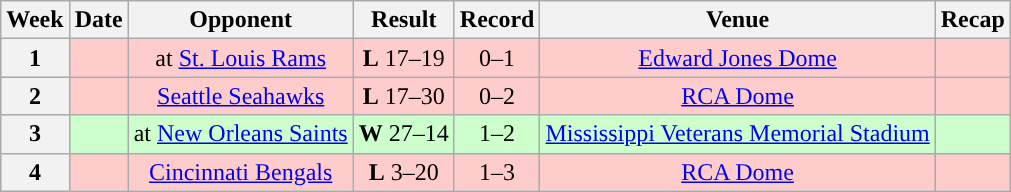<table class="wikitable" style="text-align:center">
<tr>
<th>Week</th>
<th>Date</th>
<th>Opponent</th>
<th>Result</th>
<th>Record</th>
<th>Venue</th>
<th>Recap</th>
</tr>
<tr style="background:#fcc;">
<th>1</th>
<td></td>
<td>at <a href='#'>St. Louis Rams</a></td>
<td><strong>L</strong> 17–19</td>
<td>0–1</td>
<td><a href='#'>Edward Jones Dome</a></td>
<td></td>
</tr>
<tr style="background:#fcc;">
<th>2</th>
<td></td>
<td><a href='#'>Seattle Seahawks</a></td>
<td><strong>L</strong> 17–30</td>
<td>0–2</td>
<td><a href='#'>RCA Dome</a></td>
<td></td>
</tr>
<tr style="background:#cfc;">
<th>3</th>
<td></td>
<td>at <a href='#'>New Orleans Saints</a></td>
<td><strong>W</strong> 27–14</td>
<td>1–2</td>
<td><a href='#'>Mississippi Veterans Memorial Stadium</a></td>
<td></td>
</tr>
<tr style="background:#fcc;">
<th>4</th>
<td></td>
<td><a href='#'>Cincinnati Bengals</a></td>
<td><strong>L</strong> 3–20</td>
<td>1–3</td>
<td><a href='#'>RCA Dome</a></td>
<td></td>
</tr>
</table>
